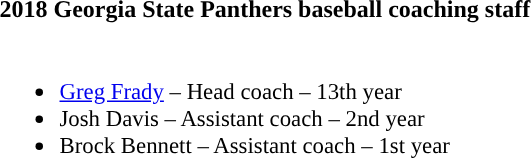<table class="toccolours" style="text-align: left;">
<tr>
<th colspan="9">2018 Georgia State Panthers baseball coaching staff</th>
</tr>
<tr>
<td style="font-size: 95%;" valign="top"><br><ul><li><a href='#'>Greg Frady</a> – Head coach – 13th year</li><li>Josh Davis – Assistant coach – 2nd year</li><li>Brock Bennett – Assistant coach – 1st year</li></ul></td>
</tr>
</table>
